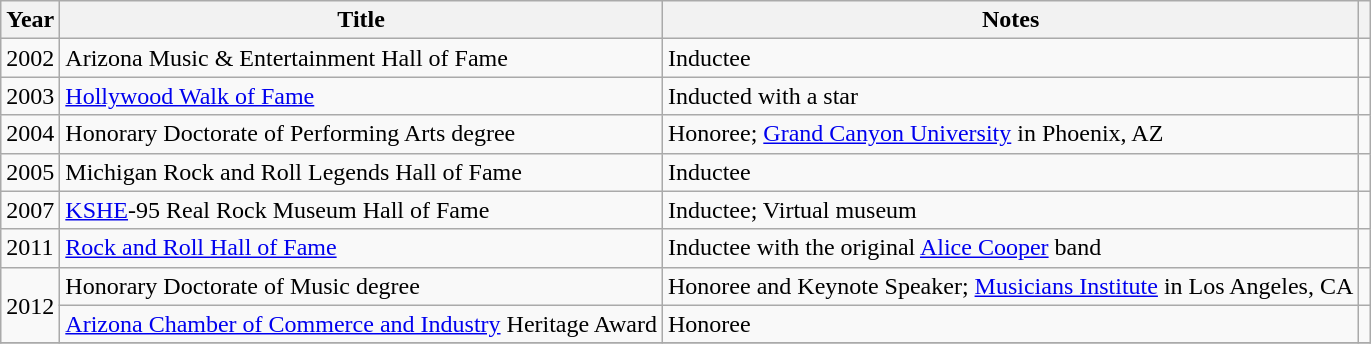<table class="wikitable plainrowheaders">
<tr>
<th scope="col">Year</th>
<th scope="col">Title</th>
<th scope="col">Notes</th>
<th scope="col"></th>
</tr>
<tr>
<td>2002</td>
<td>Arizona Music & Entertainment Hall of Fame</td>
<td>Inductee</td>
<td style="text-align:center;"></td>
</tr>
<tr>
<td>2003</td>
<td><a href='#'>Hollywood Walk of Fame</a></td>
<td>Inducted with a star</td>
<td style="text-align:center;"></td>
</tr>
<tr>
<td>2004</td>
<td>Honorary Doctorate of Performing Arts degree</td>
<td>Honoree; <a href='#'>Grand Canyon University</a> in Phoenix, AZ</td>
<td style="text-align:center;"></td>
</tr>
<tr>
<td>2005</td>
<td>Michigan Rock and Roll Legends Hall of Fame</td>
<td>Inductee</td>
<td style="text-align:center;"></td>
</tr>
<tr>
<td>2007</td>
<td><a href='#'>KSHE</a>-95 Real Rock Museum Hall of Fame</td>
<td>Inductee; Virtual museum</td>
<td style="text-align:center;"></td>
</tr>
<tr>
<td>2011</td>
<td><a href='#'>Rock and Roll Hall of Fame</a></td>
<td>Inductee with the original <a href='#'>Alice Cooper</a> band</td>
<td style="text-align:center;"></td>
</tr>
<tr>
<td rowspan=2>2012</td>
<td>Honorary Doctorate of Music degree</td>
<td>Honoree and Keynote Speaker; <a href='#'>Musicians Institute</a> in Los Angeles, CA</td>
<td style="text-align:center;"></td>
</tr>
<tr>
<td><a href='#'>Arizona Chamber of Commerce and Industry</a> Heritage Award</td>
<td>Honoree</td>
<td style="text-align:center;"></td>
</tr>
<tr>
</tr>
</table>
